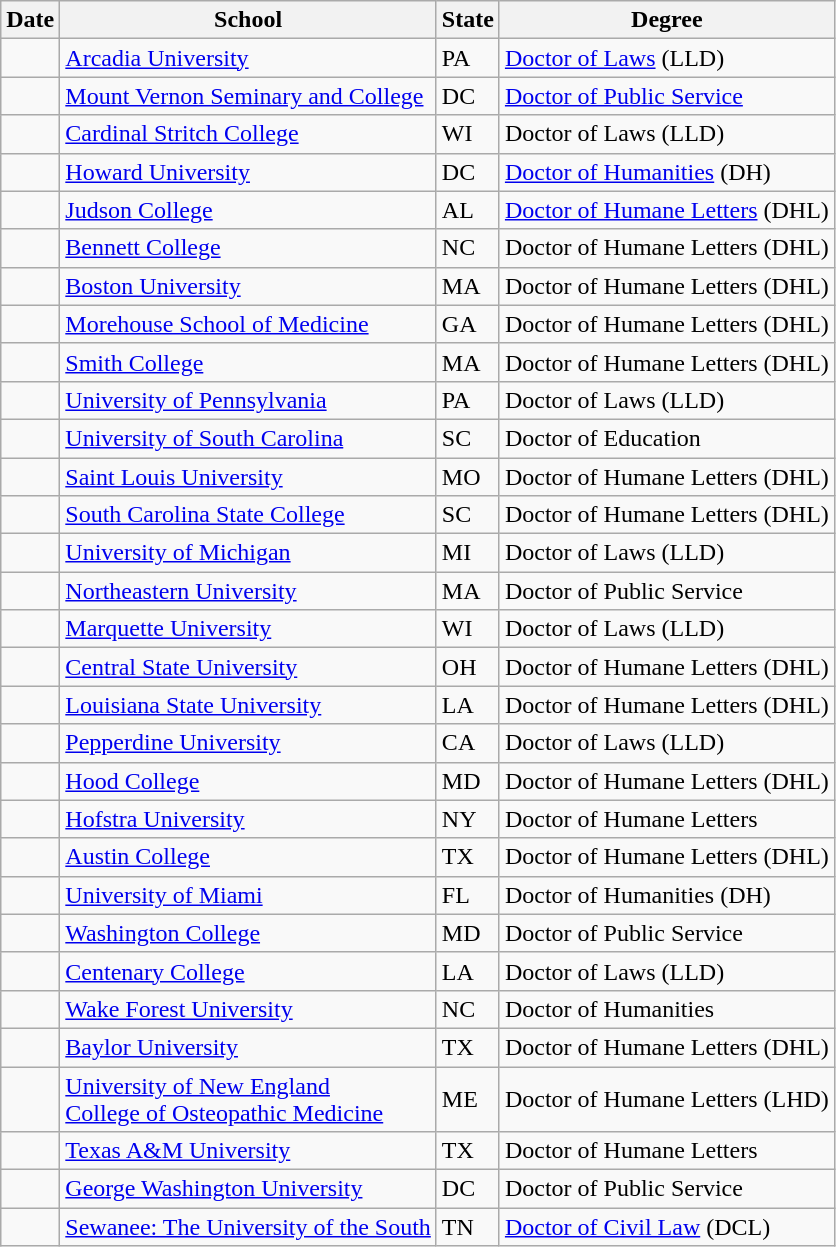<table class="wikitable sortable">
<tr>
<th>Date</th>
<th>School</th>
<th>State</th>
<th>Degree</th>
</tr>
<tr>
<td></td>
<td><a href='#'>Arcadia University</a></td>
<td>PA</td>
<td><a href='#'>Doctor of Laws</a> (LLD)</td>
</tr>
<tr>
<td></td>
<td><a href='#'>Mount Vernon Seminary and College</a></td>
<td>DC</td>
<td><a href='#'>Doctor of Public Service</a></td>
</tr>
<tr>
<td></td>
<td><a href='#'>Cardinal Stritch College</a></td>
<td>WI</td>
<td>Doctor of Laws (LLD)</td>
</tr>
<tr>
<td></td>
<td><a href='#'>Howard University</a></td>
<td>DC</td>
<td><a href='#'>Doctor of Humanities</a> (DH)</td>
</tr>
<tr>
<td></td>
<td><a href='#'>Judson College</a></td>
<td>AL</td>
<td><a href='#'>Doctor of Humane Letters</a> (DHL)</td>
</tr>
<tr>
<td></td>
<td><a href='#'>Bennett College</a></td>
<td>NC</td>
<td>Doctor of Humane Letters (DHL)</td>
</tr>
<tr>
<td></td>
<td><a href='#'>Boston University</a></td>
<td>MA</td>
<td>Doctor of Humane Letters (DHL)</td>
</tr>
<tr>
<td></td>
<td><a href='#'>Morehouse School of Medicine</a></td>
<td>GA</td>
<td>Doctor of Humane Letters (DHL)</td>
</tr>
<tr>
<td></td>
<td><a href='#'>Smith College</a></td>
<td>MA</td>
<td>Doctor of Humane Letters (DHL)</td>
</tr>
<tr>
<td></td>
<td><a href='#'>University of Pennsylvania</a></td>
<td>PA</td>
<td>Doctor of Laws (LLD)</td>
</tr>
<tr>
<td></td>
<td><a href='#'>University of South Carolina</a></td>
<td>SC</td>
<td>Doctor of Education</td>
</tr>
<tr>
<td></td>
<td><a href='#'>Saint Louis University</a></td>
<td>MO</td>
<td>Doctor of Humane Letters (DHL)</td>
</tr>
<tr>
<td></td>
<td><a href='#'>South Carolina State College</a></td>
<td>SC</td>
<td>Doctor of Humane Letters (DHL)</td>
</tr>
<tr>
<td></td>
<td><a href='#'>University of Michigan</a></td>
<td>MI</td>
<td>Doctor of Laws (LLD)</td>
</tr>
<tr>
<td></td>
<td><a href='#'>Northeastern University</a></td>
<td>MA</td>
<td>Doctor of Public Service</td>
</tr>
<tr>
<td></td>
<td><a href='#'>Marquette University</a></td>
<td>WI</td>
<td>Doctor of Laws (LLD)</td>
</tr>
<tr>
<td></td>
<td><a href='#'>Central State University</a></td>
<td>OH</td>
<td>Doctor of Humane Letters (DHL)</td>
</tr>
<tr>
<td></td>
<td><a href='#'>Louisiana State University</a></td>
<td>LA</td>
<td>Doctor of Humane Letters (DHL)</td>
</tr>
<tr>
<td></td>
<td><a href='#'>Pepperdine University</a></td>
<td>CA</td>
<td>Doctor of Laws (LLD)</td>
</tr>
<tr>
<td></td>
<td><a href='#'>Hood College</a></td>
<td>MD</td>
<td>Doctor of Humane Letters (DHL)</td>
</tr>
<tr>
<td></td>
<td><a href='#'>Hofstra University</a></td>
<td>NY</td>
<td>Doctor of Humane Letters</td>
</tr>
<tr>
<td></td>
<td><a href='#'>Austin College</a></td>
<td>TX</td>
<td>Doctor of Humane Letters (DHL)</td>
</tr>
<tr>
<td></td>
<td><a href='#'>University of Miami</a></td>
<td>FL</td>
<td>Doctor of Humanities (DH)</td>
</tr>
<tr>
<td></td>
<td><a href='#'>Washington College</a></td>
<td>MD</td>
<td>Doctor of Public Service</td>
</tr>
<tr>
<td></td>
<td><a href='#'>Centenary College</a></td>
<td>LA</td>
<td>Doctor of Laws (LLD)</td>
</tr>
<tr>
<td></td>
<td><a href='#'>Wake Forest University</a></td>
<td>NC</td>
<td>Doctor of Humanities</td>
</tr>
<tr>
<td></td>
<td><a href='#'>Baylor University</a></td>
<td>TX</td>
<td>Doctor of Humane Letters (DHL)</td>
</tr>
<tr>
<td></td>
<td><a href='#'>University of New England<br>College of Osteopathic Medicine</a></td>
<td>ME</td>
<td>Doctor of Humane Letters (LHD)</td>
</tr>
<tr>
<td></td>
<td><a href='#'>Texas A&M University</a></td>
<td>TX</td>
<td>Doctor of Humane Letters</td>
</tr>
<tr>
<td></td>
<td><a href='#'>George Washington University</a></td>
<td>DC</td>
<td>Doctor of Public Service</td>
</tr>
<tr>
<td></td>
<td><a href='#'>Sewanee: The University of the South</a></td>
<td>TN</td>
<td><a href='#'>Doctor of Civil Law</a> (DCL)</td>
</tr>
</table>
